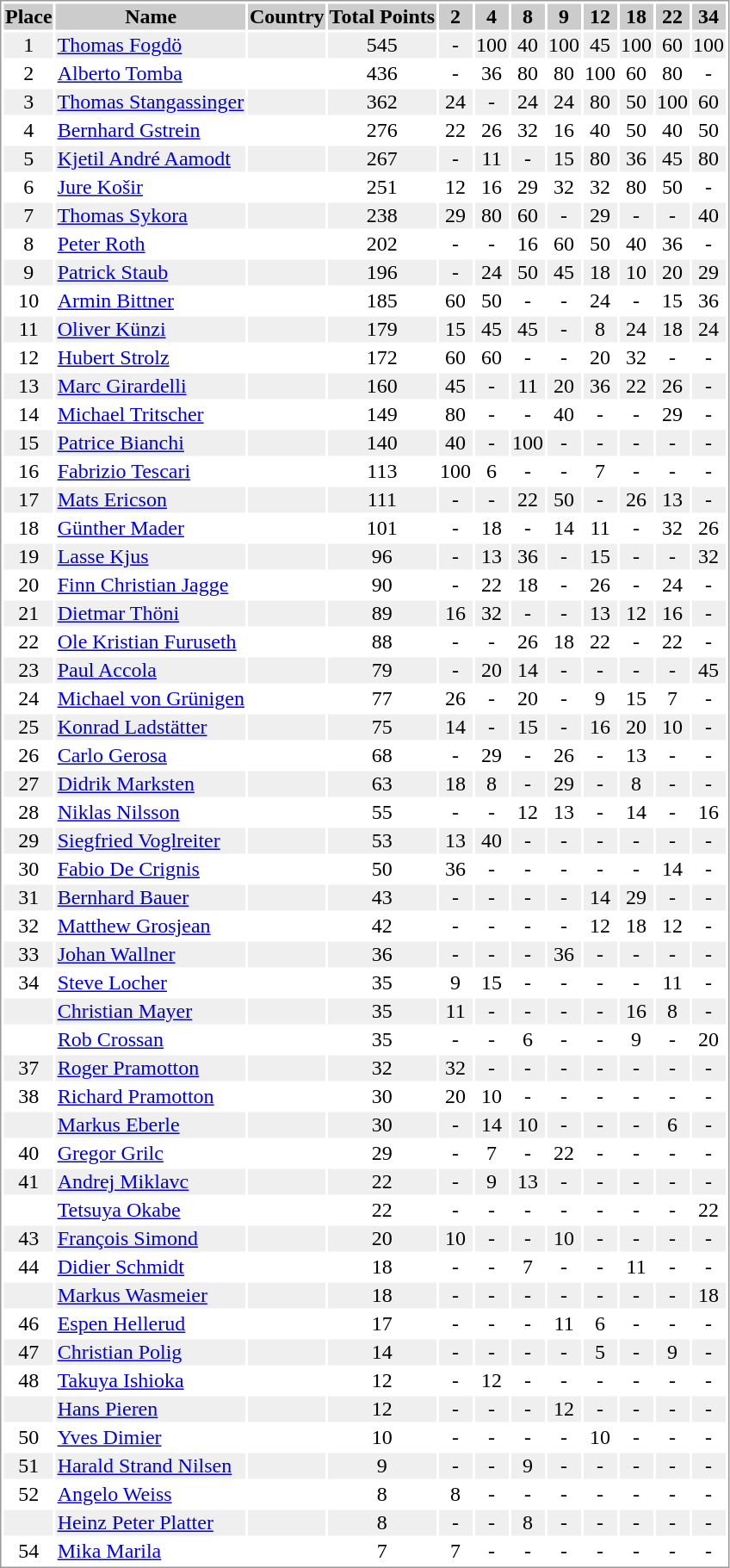<table border="0" style="border: 1px solid #999; background-color:#FFFFFF; text-align:center">
<tr align="center" bgcolor="#CCCCCC">
<th>Place</th>
<th>Name</th>
<th>Country</th>
<th>Total Points</th>
<th>2</th>
<th>4</th>
<th>8</th>
<th>9</th>
<th>12</th>
<th>18</th>
<th>22</th>
<th>34</th>
</tr>
<tr bgcolor="#EFEFEF">
<td>1</td>
<td align="left"><a href='#'>Thomas Fogdö</a></td>
<td align="left"></td>
<td>545</td>
<td>-</td>
<td>100</td>
<td>40</td>
<td>100</td>
<td>45</td>
<td>100</td>
<td>60</td>
<td>100</td>
</tr>
<tr>
<td>2</td>
<td align="left"><a href='#'>Alberto Tomba</a></td>
<td align="left"></td>
<td>436</td>
<td>-</td>
<td>36</td>
<td>80</td>
<td>80</td>
<td>100</td>
<td>60</td>
<td>80</td>
<td>-</td>
</tr>
<tr bgcolor="#EFEFEF">
<td>3</td>
<td align="left"><a href='#'>Thomas Stangassinger</a></td>
<td align="left"></td>
<td>362</td>
<td>24</td>
<td>-</td>
<td>24</td>
<td>24</td>
<td>80</td>
<td>50</td>
<td>100</td>
<td>60</td>
</tr>
<tr>
<td>4</td>
<td align="left"><a href='#'>Bernhard Gstrein</a></td>
<td align="left"></td>
<td>276</td>
<td>22</td>
<td>26</td>
<td>32</td>
<td>16</td>
<td>40</td>
<td>50</td>
<td>40</td>
<td>50</td>
</tr>
<tr bgcolor="#EFEFEF">
<td>5</td>
<td align="left"><a href='#'>Kjetil André Aamodt</a></td>
<td align="left"></td>
<td>267</td>
<td>-</td>
<td>11</td>
<td>-</td>
<td>15</td>
<td>80</td>
<td>36</td>
<td>45</td>
<td>80</td>
</tr>
<tr>
<td>6</td>
<td align="left"><a href='#'>Jure Košir</a></td>
<td align="left"></td>
<td>251</td>
<td>12</td>
<td>16</td>
<td>29</td>
<td>32</td>
<td>32</td>
<td>80</td>
<td>50</td>
<td>-</td>
</tr>
<tr bgcolor="#EFEFEF">
<td>7</td>
<td align="left"><a href='#'>Thomas Sykora</a></td>
<td align="left"></td>
<td>238</td>
<td>29</td>
<td>80</td>
<td>60</td>
<td>-</td>
<td>29</td>
<td>-</td>
<td>-</td>
<td>40</td>
</tr>
<tr>
<td>8</td>
<td align="left"><a href='#'>Peter Roth</a></td>
<td align="left"></td>
<td>202</td>
<td>-</td>
<td>-</td>
<td>16</td>
<td>60</td>
<td>50</td>
<td>40</td>
<td>36</td>
<td>-</td>
</tr>
<tr bgcolor="#EFEFEF">
<td>9</td>
<td align="left"><a href='#'>Patrick Staub</a></td>
<td align="left"></td>
<td>196</td>
<td>-</td>
<td>24</td>
<td>50</td>
<td>45</td>
<td>18</td>
<td>10</td>
<td>20</td>
<td>29</td>
</tr>
<tr>
<td>10</td>
<td align="left"><a href='#'>Armin Bittner</a></td>
<td align="left"></td>
<td>185</td>
<td>60</td>
<td>50</td>
<td>-</td>
<td>-</td>
<td>24</td>
<td>-</td>
<td>15</td>
<td>36</td>
</tr>
<tr bgcolor="#EFEFEF">
<td>11</td>
<td align="left"><a href='#'>Oliver Künzi</a></td>
<td align="left"></td>
<td>179</td>
<td>15</td>
<td>45</td>
<td>45</td>
<td>-</td>
<td>8</td>
<td>24</td>
<td>18</td>
<td>24</td>
</tr>
<tr>
<td>12</td>
<td align="left"><a href='#'>Hubert Strolz</a></td>
<td align="left"></td>
<td>172</td>
<td>60</td>
<td>60</td>
<td>-</td>
<td>-</td>
<td>20</td>
<td>32</td>
<td>-</td>
<td>-</td>
</tr>
<tr bgcolor="#EFEFEF">
<td>13</td>
<td align="left"><a href='#'>Marc Girardelli</a></td>
<td align="left"></td>
<td>160</td>
<td>45</td>
<td>-</td>
<td>11</td>
<td>20</td>
<td>36</td>
<td>22</td>
<td>26</td>
<td>-</td>
</tr>
<tr>
<td>14</td>
<td align="left"><a href='#'>Michael Tritscher</a></td>
<td align="left"></td>
<td>149</td>
<td>80</td>
<td>-</td>
<td>-</td>
<td>40</td>
<td>-</td>
<td>-</td>
<td>29</td>
<td>-</td>
</tr>
<tr bgcolor="#EFEFEF">
<td>15</td>
<td align="left"><a href='#'>Patrice Bianchi</a></td>
<td align="left"></td>
<td>140</td>
<td>40</td>
<td>-</td>
<td>100</td>
<td>-</td>
<td>-</td>
<td>-</td>
<td>-</td>
<td>-</td>
</tr>
<tr>
<td>16</td>
<td align="left"><a href='#'>Fabrizio Tescari</a></td>
<td align="left"></td>
<td>113</td>
<td>100</td>
<td>6</td>
<td>-</td>
<td>-</td>
<td>7</td>
<td>-</td>
<td>-</td>
<td>-</td>
</tr>
<tr bgcolor="#EFEFEF">
<td>17</td>
<td align="left"><a href='#'>Mats Ericson</a></td>
<td align="left"></td>
<td>111</td>
<td>-</td>
<td>-</td>
<td>22</td>
<td>50</td>
<td>-</td>
<td>26</td>
<td>13</td>
<td>-</td>
</tr>
<tr>
<td>18</td>
<td align="left"><a href='#'>Günther Mader</a></td>
<td align="left"></td>
<td>101</td>
<td>-</td>
<td>18</td>
<td>-</td>
<td>14</td>
<td>11</td>
<td>-</td>
<td>32</td>
<td>26</td>
</tr>
<tr bgcolor="#EFEFEF">
<td>19</td>
<td align="left"><a href='#'>Lasse Kjus</a></td>
<td align="left"></td>
<td>96</td>
<td>-</td>
<td>13</td>
<td>36</td>
<td>-</td>
<td>15</td>
<td>-</td>
<td>-</td>
<td>32</td>
</tr>
<tr>
<td>20</td>
<td align="left"><a href='#'>Finn Christian Jagge</a></td>
<td align="left"></td>
<td>90</td>
<td>-</td>
<td>22</td>
<td>18</td>
<td>-</td>
<td>26</td>
<td>-</td>
<td>24</td>
<td>-</td>
</tr>
<tr bgcolor="#EFEFEF">
<td>21</td>
<td align="left"><a href='#'>Dietmar Thöni</a></td>
<td align="left"></td>
<td>89</td>
<td>16</td>
<td>32</td>
<td>-</td>
<td>-</td>
<td>13</td>
<td>12</td>
<td>16</td>
<td>-</td>
</tr>
<tr>
<td>22</td>
<td align="left"><a href='#'>Ole Kristian Furuseth</a></td>
<td align="left"></td>
<td>88</td>
<td>-</td>
<td>-</td>
<td>26</td>
<td>18</td>
<td>22</td>
<td>-</td>
<td>22</td>
<td>-</td>
</tr>
<tr bgcolor="#EFEFEF">
<td>23</td>
<td align="left"><a href='#'>Paul Accola</a></td>
<td align="left"></td>
<td>79</td>
<td>-</td>
<td>20</td>
<td>14</td>
<td>-</td>
<td>-</td>
<td>-</td>
<td>-</td>
<td>45</td>
</tr>
<tr>
<td>24</td>
<td align="left"><a href='#'>Michael von Grünigen</a></td>
<td align="left"></td>
<td>77</td>
<td>26</td>
<td>-</td>
<td>20</td>
<td>-</td>
<td>9</td>
<td>15</td>
<td>7</td>
<td>-</td>
</tr>
<tr bgcolor="#EFEFEF">
<td>25</td>
<td align="left"><a href='#'>Konrad Ladstätter</a></td>
<td align="left"></td>
<td>75</td>
<td>14</td>
<td>-</td>
<td>15</td>
<td>-</td>
<td>16</td>
<td>20</td>
<td>10</td>
<td>-</td>
</tr>
<tr>
<td>26</td>
<td align="left"><a href='#'>Carlo Gerosa</a></td>
<td align="left"></td>
<td>68</td>
<td>-</td>
<td>29</td>
<td>-</td>
<td>26</td>
<td>-</td>
<td>13</td>
<td>-</td>
<td>-</td>
</tr>
<tr bgcolor="#EFEFEF">
<td>27</td>
<td align="left"><a href='#'>Didrik Marksten</a></td>
<td align="left"></td>
<td>63</td>
<td>18</td>
<td>8</td>
<td>-</td>
<td>29</td>
<td>-</td>
<td>8</td>
<td>-</td>
<td>-</td>
</tr>
<tr>
<td>28</td>
<td align="left"><a href='#'>Niklas Nilsson</a></td>
<td align="left"></td>
<td>55</td>
<td>-</td>
<td>-</td>
<td>12</td>
<td>13</td>
<td>-</td>
<td>14</td>
<td>-</td>
<td>16</td>
</tr>
<tr bgcolor="#EFEFEF">
<td>29</td>
<td align="left"><a href='#'>Siegfried Voglreiter</a></td>
<td align="left"></td>
<td>53</td>
<td>13</td>
<td>40</td>
<td>-</td>
<td>-</td>
<td>-</td>
<td>-</td>
<td>-</td>
<td>-</td>
</tr>
<tr>
<td>30</td>
<td align="left"><a href='#'>Fabio De Crignis</a></td>
<td align="left"></td>
<td>50</td>
<td>36</td>
<td>-</td>
<td>-</td>
<td>-</td>
<td>-</td>
<td>-</td>
<td>14</td>
<td>-</td>
</tr>
<tr bgcolor="#EFEFEF">
<td>31</td>
<td align="left"><a href='#'>Bernhard Bauer</a></td>
<td align="left"></td>
<td>43</td>
<td>-</td>
<td>-</td>
<td>-</td>
<td>-</td>
<td>14</td>
<td>29</td>
<td>-</td>
<td>-</td>
</tr>
<tr>
<td>32</td>
<td align="left"><a href='#'>Matthew Grosjean</a></td>
<td align="left"></td>
<td>42</td>
<td>-</td>
<td>-</td>
<td>-</td>
<td>-</td>
<td>12</td>
<td>18</td>
<td>12</td>
<td>-</td>
</tr>
<tr bgcolor="#EFEFEF">
<td>33</td>
<td align="left"><a href='#'>Johan Wallner</a></td>
<td align="left"></td>
<td>36</td>
<td>-</td>
<td>-</td>
<td>-</td>
<td>36</td>
<td>-</td>
<td>-</td>
<td>-</td>
<td>-</td>
</tr>
<tr>
<td>34</td>
<td align="left"><a href='#'>Steve Locher</a></td>
<td align="left"></td>
<td>35</td>
<td>9</td>
<td>15</td>
<td>-</td>
<td>-</td>
<td>-</td>
<td>-</td>
<td>11</td>
<td>-</td>
</tr>
<tr bgcolor="#EFEFEF">
<td></td>
<td align="left"><a href='#'>Christian Mayer</a></td>
<td align="left"></td>
<td>35</td>
<td>11</td>
<td>-</td>
<td>-</td>
<td>-</td>
<td>-</td>
<td>16</td>
<td>8</td>
<td>-</td>
</tr>
<tr>
<td></td>
<td align="left"><a href='#'>Rob Crossan</a></td>
<td align="left"></td>
<td>35</td>
<td>-</td>
<td>-</td>
<td>6</td>
<td>-</td>
<td>-</td>
<td>9</td>
<td>-</td>
<td>20</td>
</tr>
<tr bgcolor="#EFEFEF">
<td>37</td>
<td align="left"><a href='#'>Roger Pramotton</a></td>
<td align="left"></td>
<td>32</td>
<td>32</td>
<td>-</td>
<td>-</td>
<td>-</td>
<td>-</td>
<td>-</td>
<td>-</td>
<td>-</td>
</tr>
<tr>
<td>38</td>
<td align="left"><a href='#'>Richard Pramotton</a></td>
<td align="left"></td>
<td>30</td>
<td>20</td>
<td>10</td>
<td>-</td>
<td>-</td>
<td>-</td>
<td>-</td>
<td>-</td>
<td>-</td>
</tr>
<tr bgcolor="#EFEFEF">
<td></td>
<td align="left"><a href='#'>Markus Eberle</a></td>
<td align="left"></td>
<td>30</td>
<td>-</td>
<td>14</td>
<td>10</td>
<td>-</td>
<td>-</td>
<td>-</td>
<td>6</td>
<td>-</td>
</tr>
<tr>
<td>40</td>
<td align="left"><a href='#'>Gregor Grilc</a></td>
<td align="left"></td>
<td>29</td>
<td>-</td>
<td>7</td>
<td>-</td>
<td>22</td>
<td>-</td>
<td>-</td>
<td>-</td>
<td>-</td>
</tr>
<tr bgcolor="#EFEFEF">
<td>41</td>
<td align="left"><a href='#'>Andrej Miklavc</a></td>
<td align="left"></td>
<td>22</td>
<td>-</td>
<td>9</td>
<td>13</td>
<td>-</td>
<td>-</td>
<td>-</td>
<td>-</td>
<td>-</td>
</tr>
<tr>
<td></td>
<td align="left"><a href='#'>Tetsuya Okabe</a></td>
<td align="left"></td>
<td>22</td>
<td>-</td>
<td>-</td>
<td>-</td>
<td>-</td>
<td>-</td>
<td>-</td>
<td>-</td>
<td>22</td>
</tr>
<tr bgcolor="#EFEFEF">
<td>43</td>
<td align="left"><a href='#'>François Simond</a></td>
<td align="left"></td>
<td>20</td>
<td>10</td>
<td>-</td>
<td>-</td>
<td>10</td>
<td>-</td>
<td>-</td>
<td>-</td>
<td>-</td>
</tr>
<tr>
<td>44</td>
<td align="left"><a href='#'>Didier Schmidt</a></td>
<td align="left"></td>
<td>18</td>
<td>-</td>
<td>-</td>
<td>7</td>
<td>-</td>
<td>-</td>
<td>11</td>
<td>-</td>
<td>-</td>
</tr>
<tr bgcolor="#EFEFEF">
<td></td>
<td align="left"><a href='#'>Markus Wasmeier</a></td>
<td align="left"></td>
<td>18</td>
<td>-</td>
<td>-</td>
<td>-</td>
<td>-</td>
<td>-</td>
<td>-</td>
<td>-</td>
<td>18</td>
</tr>
<tr>
<td>46</td>
<td align="left"><a href='#'>Espen Hellerud</a></td>
<td align="left"></td>
<td>17</td>
<td>-</td>
<td>-</td>
<td>-</td>
<td>11</td>
<td>6</td>
<td>-</td>
<td>-</td>
<td>-</td>
</tr>
<tr bgcolor="#EFEFEF">
<td>47</td>
<td align="left"><a href='#'>Christian Polig</a></td>
<td align="left"></td>
<td>14</td>
<td>-</td>
<td>-</td>
<td>-</td>
<td>-</td>
<td>5</td>
<td>-</td>
<td>9</td>
<td>-</td>
</tr>
<tr>
<td>48</td>
<td align="left"><a href='#'>Takuya Ishioka</a></td>
<td align="left"></td>
<td>12</td>
<td>-</td>
<td>12</td>
<td>-</td>
<td>-</td>
<td>-</td>
<td>-</td>
<td>-</td>
<td>-</td>
</tr>
<tr bgcolor="#EFEFEF">
<td></td>
<td align="left"><a href='#'>Hans Pieren</a></td>
<td align="left"></td>
<td>12</td>
<td>-</td>
<td>-</td>
<td>-</td>
<td>12</td>
<td>-</td>
<td>-</td>
<td>-</td>
<td>-</td>
</tr>
<tr>
<td>50</td>
<td align="left"><a href='#'>Yves Dimier</a></td>
<td align="left"></td>
<td>10</td>
<td>-</td>
<td>-</td>
<td>-</td>
<td>-</td>
<td>10</td>
<td>-</td>
<td>-</td>
<td>-</td>
</tr>
<tr bgcolor="#EFEFEF">
<td>51</td>
<td align="left"><a href='#'>Harald Strand Nilsen</a></td>
<td align="left"></td>
<td>9</td>
<td>-</td>
<td>-</td>
<td>9</td>
<td>-</td>
<td>-</td>
<td>-</td>
<td>-</td>
<td>-</td>
</tr>
<tr>
<td>52</td>
<td align="left"><a href='#'>Angelo Weiss</a></td>
<td align="left"></td>
<td>8</td>
<td>8</td>
<td>-</td>
<td>-</td>
<td>-</td>
<td>-</td>
<td>-</td>
<td>-</td>
<td>-</td>
</tr>
<tr bgcolor="#EFEFEF">
<td></td>
<td align="left"><a href='#'>Heinz Peter Platter</a></td>
<td align="left"></td>
<td>8</td>
<td>-</td>
<td>-</td>
<td>8</td>
<td>-</td>
<td>-</td>
<td>-</td>
<td>-</td>
<td>-</td>
</tr>
<tr>
<td>54</td>
<td align="left"><a href='#'>Mika Marila</a></td>
<td align="left"></td>
<td>7</td>
<td>7</td>
<td>-</td>
<td>-</td>
<td>-</td>
<td>-</td>
<td>-</td>
<td>-</td>
<td>-</td>
</tr>
</table>
